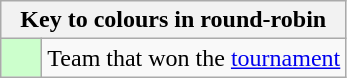<table class="wikitable" style="text-align: center;">
<tr>
<th colspan=2>Key to colours in round-robin</th>
</tr>
<tr>
<td style="background:#cfc; width:20px;"></td>
<td align=left>Team that won the <a href='#'>tournament</a></td>
</tr>
</table>
